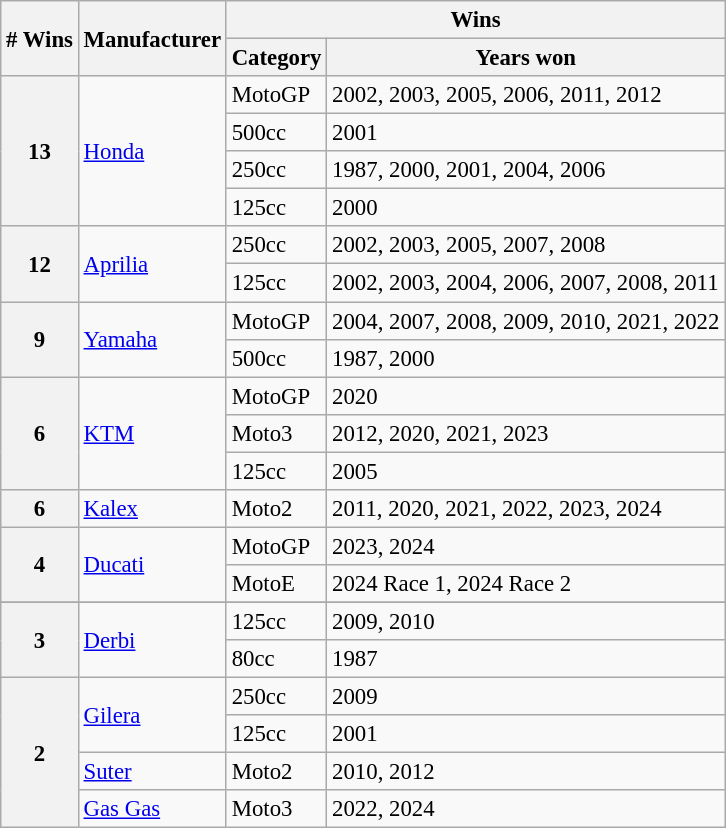<table class="wikitable" style="font-size: 95%;">
<tr>
<th rowspan=2># Wins</th>
<th rowspan=2>Manufacturer</th>
<th colspan=2>Wins</th>
</tr>
<tr>
<th>Category</th>
<th>Years won</th>
</tr>
<tr>
<th rowspan=4>13</th>
<td rowspan=4> <a href='#'>Honda</a></td>
<td>MotoGP</td>
<td>2002, 2003, 2005, 2006, 2011, 2012</td>
</tr>
<tr>
<td>500cc</td>
<td>2001</td>
</tr>
<tr>
<td>250cc</td>
<td>1987, 2000, 2001, 2004, 2006</td>
</tr>
<tr>
<td>125cc</td>
<td>2000</td>
</tr>
<tr>
<th rowspan=2>12</th>
<td rowspan=2> <a href='#'>Aprilia</a></td>
<td>250cc</td>
<td>2002, 2003, 2005, 2007, 2008</td>
</tr>
<tr>
<td>125cc</td>
<td>2002, 2003, 2004, 2006, 2007, 2008, 2011</td>
</tr>
<tr>
<th rowspan=2>9</th>
<td rowspan=2> <a href='#'>Yamaha</a></td>
<td>MotoGP</td>
<td>2004, 2007, 2008, 2009, 2010, 2021, 2022</td>
</tr>
<tr>
<td>500cc</td>
<td>1987, 2000</td>
</tr>
<tr>
<th rowspan=3>6</th>
<td rowspan=3> <a href='#'>KTM</a></td>
<td>MotoGP</td>
<td>2020</td>
</tr>
<tr>
<td>Moto3</td>
<td>2012, 2020, 2021, 2023</td>
</tr>
<tr>
<td>125cc</td>
<td>2005</td>
</tr>
<tr>
<th>6</th>
<td> <a href='#'>Kalex</a></td>
<td>Moto2</td>
<td>2011, 2020, 2021, 2022, 2023, 2024</td>
</tr>
<tr>
<th rowspan="2">4</th>
<td rowspan="2"> <a href='#'>Ducati</a></td>
<td>MotoGP</td>
<td>2023, 2024</td>
</tr>
<tr>
<td>MotoE</td>
<td>2024 Race 1, 2024 Race 2</td>
</tr>
<tr>
</tr>
<tr>
<th rowspan="2">3</th>
<td rowspan="2"> <a href='#'>Derbi</a></td>
<td>125cc</td>
<td>2009, 2010</td>
</tr>
<tr>
<td>80cc</td>
<td>1987</td>
</tr>
<tr>
<th rowspan="4">2</th>
<td rowspan=2> <a href='#'>Gilera</a></td>
<td>250cc</td>
<td>2009</td>
</tr>
<tr>
<td>125cc</td>
<td>2001</td>
</tr>
<tr>
<td> <a href='#'>Suter</a></td>
<td>Moto2</td>
<td>2010, 2012</td>
</tr>
<tr>
<td> <a href='#'>Gas Gas</a></td>
<td>Moto3</td>
<td>2022, 2024</td>
</tr>
</table>
